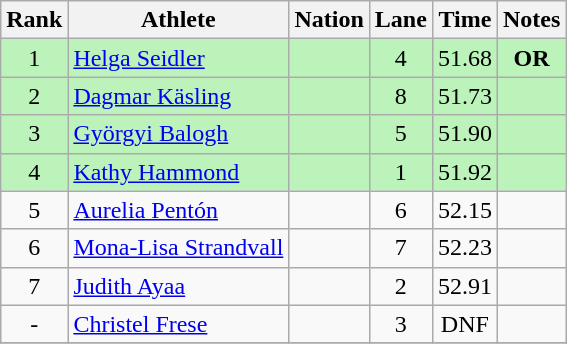<table class="wikitable sortable" style="text-align:center">
<tr>
<th>Rank</th>
<th>Athlete</th>
<th>Nation</th>
<th>Lane</th>
<th>Time</th>
<th>Notes</th>
</tr>
<tr bgcolor=bbf3bb>
<td>1</td>
<td align=left><a href='#'>Helga Seidler</a></td>
<td align=left></td>
<td>4</td>
<td>51.68</td>
<td><strong>OR</strong></td>
</tr>
<tr bgcolor=bbf3bb>
<td>2</td>
<td align=left><a href='#'>Dagmar Käsling</a></td>
<td align=left></td>
<td>8</td>
<td>51.73</td>
<td></td>
</tr>
<tr bgcolor=bbf3bb>
<td>3</td>
<td align=left><a href='#'>Györgyi Balogh</a></td>
<td align=left></td>
<td>5</td>
<td>51.90</td>
<td></td>
</tr>
<tr bgcolor=bbf3bb>
<td>4</td>
<td align=left><a href='#'>Kathy Hammond</a></td>
<td align=left></td>
<td>1</td>
<td>51.92</td>
<td></td>
</tr>
<tr>
<td>5</td>
<td align=left><a href='#'>Aurelia Pentón</a></td>
<td align=left></td>
<td>6</td>
<td>52.15</td>
<td></td>
</tr>
<tr>
<td>6</td>
<td align=left><a href='#'>Mona-Lisa Strandvall</a></td>
<td align=left></td>
<td>7</td>
<td>52.23</td>
<td></td>
</tr>
<tr>
<td>7</td>
<td align=left><a href='#'>Judith Ayaa</a></td>
<td align=left></td>
<td>2</td>
<td>52.91</td>
<td></td>
</tr>
<tr>
<td>-</td>
<td align=left><a href='#'>Christel Frese</a></td>
<td align=left></td>
<td>3</td>
<td>DNF</td>
<td></td>
</tr>
<tr>
</tr>
</table>
